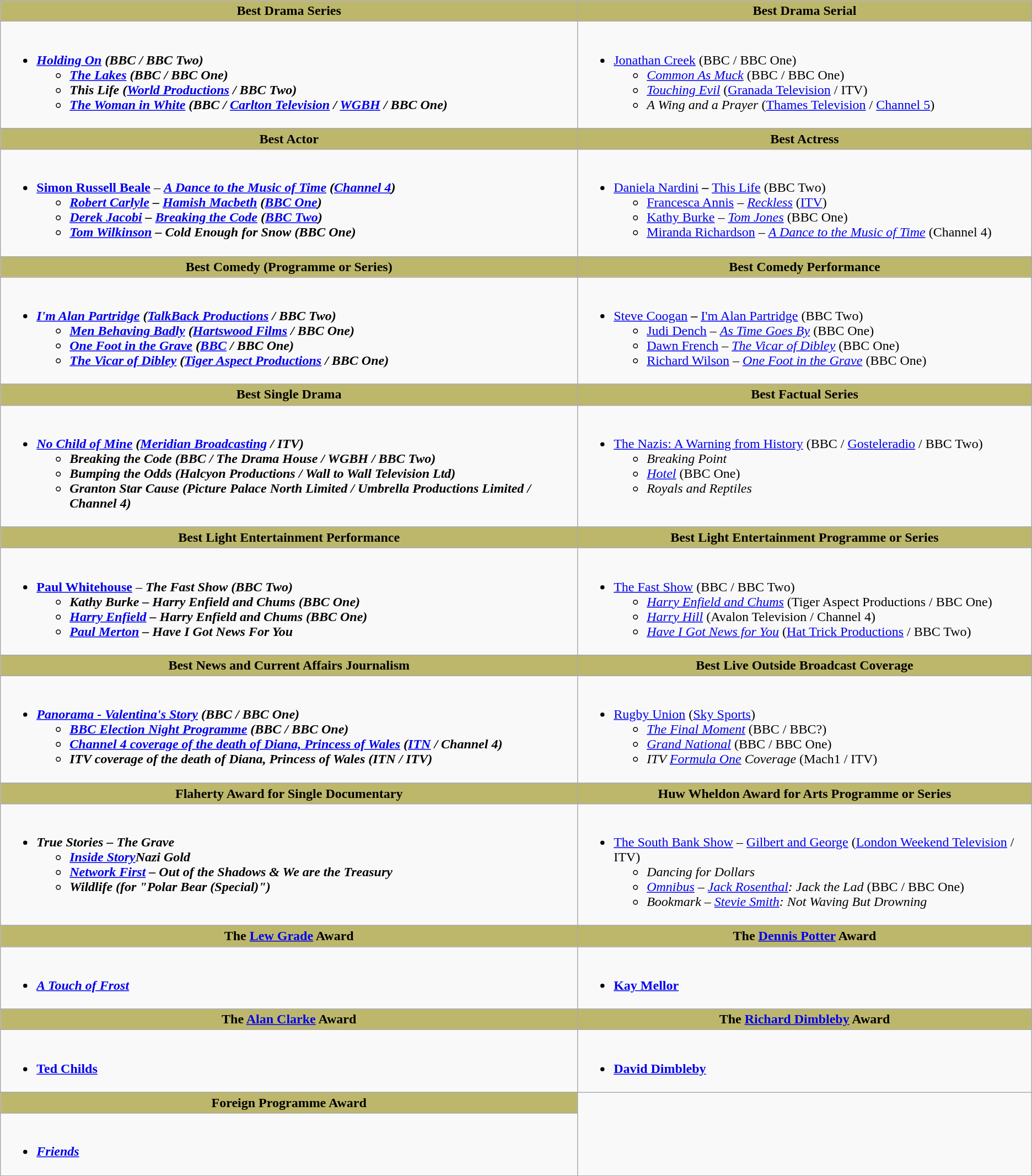<table class=wikitable>
<tr>
<th style="background:#BDB76B;">Best Drama Series</th>
<th style="background:#BDB76B;">Best Drama Serial</th>
</tr>
<tr>
<td valign="top"><br><ul><li><strong><em><a href='#'>Holding On</a><em> (BBC / BBC Two)<strong><ul><li></em><a href='#'>The Lakes</a><em> (BBC / BBC One)</li><li></em>This Life<em> (<a href='#'>World Productions</a> / BBC Two)</li><li></em><a href='#'>The Woman in White</a><em> (BBC / <a href='#'>Carlton Television</a> / <a href='#'>WGBH</a> / BBC One)</li></ul></li></ul></td>
<td valign="top"><br><ul><li></em></strong><a href='#'>Jonathan Creek</a></em> (BBC / BBC One)</strong><ul><li><em><a href='#'>Common As Muck</a></em> (BBC / BBC One)</li><li><em><a href='#'>Touching Evil</a></em> (<a href='#'>Granada Television</a> / ITV)</li><li><em>A Wing and a Prayer</em> (<a href='#'>Thames Television</a> / <a href='#'>Channel 5</a>)</li></ul></li></ul></td>
</tr>
<tr>
</tr>
<tr>
<th style="background:#BDB76B;">Best Actor</th>
<th style="background:#BDB76B;">Best Actress</th>
</tr>
<tr>
<td valign="top"><br><ul><li><strong><a href='#'>Simon Russell Beale</a></strong> – <strong><em><a href='#'>A Dance to the Music of Time</a><em> (<a href='#'>Channel 4</a>)<strong><ul><li><a href='#'>Robert Carlyle</a> – </em><a href='#'>Hamish Macbeth</a><em> (<a href='#'>BBC One</a>)</li><li><a href='#'>Derek Jacobi</a> – </em><a href='#'>Breaking the Code</a><em> (<a href='#'>BBC Two</a>)</li><li><a href='#'>Tom Wilkinson</a> – </em>Cold Enough for Snow<em> (BBC One)</li></ul></li></ul></td>
<td valign="top"><br><ul><li></strong><a href='#'>Daniela Nardini</a><strong> – </em></strong><a href='#'>This Life</a></em> (BBC Two)</strong><ul><li><a href='#'>Francesca Annis</a> – <em><a href='#'>Reckless</a></em> (<a href='#'>ITV</a>)</li><li><a href='#'>Kathy Burke</a> – <em><a href='#'>Tom Jones</a></em> (BBC One)</li><li><a href='#'>Miranda Richardson</a> – <em><a href='#'>A Dance to the Music of Time</a></em> (Channel 4)</li></ul></li></ul></td>
</tr>
<tr>
</tr>
<tr>
<th style="background:#BDB76B;">Best Comedy (Programme or Series)</th>
<th style="background:#BDB76B;">Best Comedy Performance</th>
</tr>
<tr>
<td valign="top"><br><ul><li><strong><em><a href='#'>I'm Alan Partridge</a><em> (<a href='#'>TalkBack Productions</a> / BBC Two)<strong><ul><li></em><a href='#'>Men Behaving Badly</a><em> (<a href='#'>Hartswood Films</a> / BBC One)</li><li></em><a href='#'>One Foot in the Grave</a><em> (<a href='#'>BBC</a> / BBC One)</li><li></em><a href='#'>The Vicar of Dibley</a><em> (<a href='#'>Tiger Aspect Productions</a> / BBC One)</li></ul></li></ul></td>
<td valign="top"><br><ul><li></strong><a href='#'>Steve Coogan</a><strong> – </em></strong><a href='#'>I'm Alan Partridge</a></em> (BBC Two)</strong><ul><li><a href='#'>Judi Dench</a> – <em><a href='#'>As Time Goes By</a></em> (BBC One)</li><li><a href='#'>Dawn French</a> – <em><a href='#'>The Vicar of Dibley</a></em> (BBC One)</li><li><a href='#'>Richard Wilson</a> – <em><a href='#'>One Foot in the Grave</a></em> (BBC One)</li></ul></li></ul></td>
</tr>
<tr>
</tr>
<tr>
<th style="background:#BDB76B;">Best Single Drama</th>
<th style="background:#BDB76B;">Best Factual Series</th>
</tr>
<tr>
<td valign="top"><br><ul><li><strong><em><a href='#'>No Child of Mine</a><em> (<a href='#'>Meridian Broadcasting</a> / ITV)<strong><ul><li></em>Breaking the Code<em> (BBC / The Drama House / WGBH / BBC Two)</li><li></em>Bumping the Odds<em> (Halcyon Productions / Wall to Wall Television Ltd)</li><li></em>Granton Star Cause<em> (Picture Palace North Limited / Umbrella Productions Limited / Channel 4)</li></ul></li></ul></td>
<td valign="top"><br><ul><li></em></strong><a href='#'>The Nazis: A Warning from History</a></em> (BBC / <a href='#'>Gosteleradio</a> / BBC Two)</strong><ul><li><em>Breaking Point</em></li><li><em><a href='#'>Hotel</a></em> (BBC One)</li><li><em>Royals and Reptiles</em></li></ul></li></ul></td>
</tr>
<tr>
</tr>
<tr>
<th style="background:#BDB76B;">Best Light Entertainment Performance</th>
<th style="background:#BDB76B;">Best Light Entertainment Programme or Series</th>
</tr>
<tr>
<td valign="top"><br><ul><li><strong><a href='#'>Paul Whitehouse</a></strong> – <strong><em>The Fast Show<em> (BBC Two)<strong><ul><li>Kathy Burke – </em>Harry Enfield and Chums<em> (BBC One)</li><li><a href='#'>Harry Enfield</a> – </em>Harry Enfield and Chums<em> (BBC One)</li><li><a href='#'>Paul Merton</a> – </em>Have I Got News For You<em></li></ul></li></ul></td>
<td valign="top"><br><ul><li></em></strong><a href='#'>The Fast Show</a></em> (BBC / BBC Two)</strong><ul><li><em><a href='#'>Harry Enfield and Chums</a></em> (Tiger Aspect Productions / BBC One)</li><li><em><a href='#'>Harry Hill</a></em> (Avalon Television / Channel 4)</li><li><em><a href='#'>Have I Got News for You</a></em> (<a href='#'>Hat Trick Productions</a> / BBC Two)</li></ul></li></ul></td>
</tr>
<tr>
</tr>
<tr>
<th style="background:#BDB76B;">Best News and Current Affairs Journalism</th>
<th style="background:#BDB76B;">Best Live Outside Broadcast Coverage</th>
</tr>
<tr>
<td valign="top"><br><ul><li><strong><em><a href='#'>Panorama - Valentina's Story</a><em> (BBC / BBC One)<strong><ul><li></em><a href='#'>BBC Election Night Programme</a><em> (BBC / BBC One)</li><li></em><a href='#'>Channel 4 coverage of the death of Diana, Princess of Wales</a><em> (<a href='#'>ITN</a> / Channel 4)</li><li></em>ITV coverage of the death of Diana, Princess of Wales<em> (ITN / ITV)</li></ul></li></ul></td>
<td valign="top"><br><ul><li></em></strong><a href='#'>Rugby Union</a></em> (<a href='#'>Sky Sports</a>)</strong><ul><li><em><a href='#'>The Final Moment</a></em> (BBC / BBC?)</li><li><em><a href='#'>Grand National</a></em> (BBC / BBC One)</li><li><em>ITV <a href='#'>Formula One</a> Coverage</em> (Mach1 / ITV)</li></ul></li></ul></td>
</tr>
<tr>
</tr>
<tr>
<th style="background:#BDB76B;">Flaherty Award for Single Documentary</th>
<th style="background:#BDB76B;">Huw Wheldon Award for Arts Programme or Series</th>
</tr>
<tr>
<td valign="top"><br><ul><li><strong><em>True Stories<em> – The Grave<strong><ul><li></em><a href='#'>Inside Story</a>Nazi Gold<em></li><li></em><a href='#'>Network First</a> – Out of the Shadows & We are the Treasury<em></li><li></em>Wildlife (for "Polar Bear (Special)")<em></li></ul></li></ul></td>
<td valign="top"><br><ul><li></em></strong><a href='#'>The South Bank Show</a> – <a href='#'>Gilbert and George</a></em> (<a href='#'>London Weekend Television</a> / ITV)</strong><ul><li><em>Dancing for Dollars</em></li><li><em><a href='#'>Omnibus</a> – <a href='#'>Jack Rosenthal</a>: Jack the Lad</em> (BBC / BBC One)</li><li><em>Bookmark – <a href='#'>Stevie Smith</a>: Not Waving But Drowning</em></li></ul></li></ul></td>
</tr>
<tr>
</tr>
<tr>
<th style="background:#BDB76B;">The <a href='#'>Lew Grade</a> Award</th>
<th style="background:#BDB76B;">The <a href='#'>Dennis Potter</a> Award</th>
</tr>
<tr>
<td valign="top"><br><ul><li><strong><em><a href='#'>A Touch of Frost</a></em></strong></li></ul></td>
<td valign="top"><br><ul><li><strong><a href='#'>Kay Mellor</a></strong></li></ul></td>
</tr>
<tr>
</tr>
<tr>
<th style="background:#BDB76B;">The <a href='#'>Alan Clarke</a> Award</th>
<th style="background:#BDB76B;">The <a href='#'>Richard Dimbleby</a> Award</th>
</tr>
<tr>
<td valign="top"><br><ul><li><strong><a href='#'>Ted Childs</a></strong></li></ul></td>
<td valign="top"><br><ul><li><strong><a href='#'>David Dimbleby</a></strong></li></ul></td>
</tr>
<tr>
</tr>
<tr>
<th style="background:#BDB76B;">Foreign Programme Award</th>
</tr>
<tr>
<td valign="top"><br><ul><li><strong><em><a href='#'>Friends</a></em></strong></li></ul></td>
</tr>
<tr>
</tr>
<tr>
</tr>
</table>
